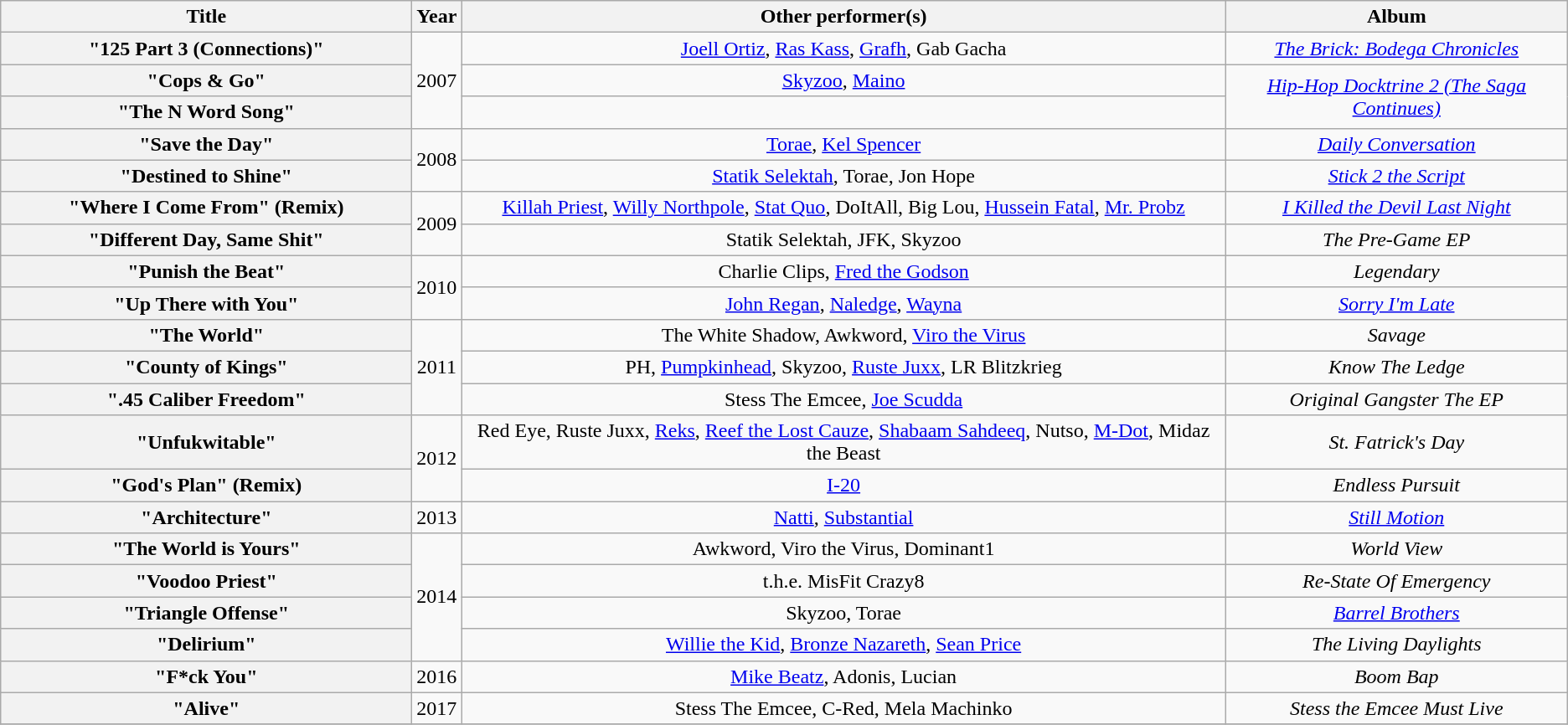<table class="wikitable plainrowheaders" style="text-align:center;">
<tr>
<th style="width:20em;">Title</th>
<th>Year</th>
<th>Other performer(s)</th>
<th>Album</th>
</tr>
<tr>
<th scope="row">"125 Part 3 (Connections)"</th>
<td rowspan="3">2007</td>
<td><a href='#'>Joell Ortiz</a>, <a href='#'>Ras Kass</a>, <a href='#'>Grafh</a>, Gab Gacha</td>
<td><em><a href='#'>The Brick: Bodega Chronicles</a></em></td>
</tr>
<tr>
<th scope="row">"Cops & Go"</th>
<td><a href='#'>Skyzoo</a>, <a href='#'>Maino</a></td>
<td rowspan="2"><em><a href='#'>Hip-Hop Docktrine 2 (The Saga Continues)</a></em></td>
</tr>
<tr>
<th scope="row">"The N Word Song"</th>
<td></td>
</tr>
<tr>
<th scope="row">"Save the Day"</th>
<td rowspan="2">2008</td>
<td><a href='#'>Torae</a>, <a href='#'>Kel Spencer</a></td>
<td><em><a href='#'>Daily Conversation</a></em></td>
</tr>
<tr>
<th scope="row">"Destined to Shine"</th>
<td><a href='#'>Statik Selektah</a>, Torae, Jon Hope</td>
<td><em><a href='#'>Stick 2 the Script</a></em></td>
</tr>
<tr>
<th scope="row">"Where I Come From" (Remix)</th>
<td rowspan="2">2009</td>
<td><a href='#'>Killah Priest</a>, <a href='#'>Willy Northpole</a>, <a href='#'>Stat Quo</a>, DoItAll, Big Lou, <a href='#'>Hussein Fatal</a>, <a href='#'>Mr. Probz</a></td>
<td><em><a href='#'>I Killed the Devil Last Night</a></em></td>
</tr>
<tr>
<th scope="row">"Different Day, Same Shit"</th>
<td>Statik Selektah, JFK, Skyzoo</td>
<td><em>The Pre-Game EP</em></td>
</tr>
<tr>
<th scope="row">"Punish the Beat"</th>
<td rowspan="2">2010</td>
<td>Charlie Clips, <a href='#'>Fred the Godson</a></td>
<td><em>Legendary</em></td>
</tr>
<tr>
<th scope="row">"Up There with You"</th>
<td><a href='#'>John Regan</a>, <a href='#'>Naledge</a>, <a href='#'>Wayna</a></td>
<td><em><a href='#'>Sorry I'm Late</a></em></td>
</tr>
<tr>
<th scope="row">"The World"</th>
<td rowspan="3">2011</td>
<td>The White Shadow, Awkword, <a href='#'>Viro the Virus</a></td>
<td><em>Savage</em></td>
</tr>
<tr>
<th scope="row">"County of Kings"</th>
<td>PH, <a href='#'>Pumpkinhead</a>, Skyzoo, <a href='#'>Ruste Juxx</a>, LR Blitzkrieg</td>
<td><em>Know The Ledge</em></td>
</tr>
<tr>
<th scope="row">".45 Caliber Freedom"</th>
<td>Stess The Emcee, <a href='#'>Joe Scudda</a></td>
<td><em>Original Gangster The EP</em></td>
</tr>
<tr>
<th scope="row">"Unfukwitable"</th>
<td rowspan="2">2012</td>
<td>Red Eye, Ruste Juxx, <a href='#'>Reks</a>, <a href='#'>Reef the Lost Cauze</a>, <a href='#'>Shabaam Sahdeeq</a>, Nutso, <a href='#'>M-Dot</a>, Midaz the Beast</td>
<td><em>St. Fatrick's Day</em></td>
</tr>
<tr>
<th scope="row">"God's Plan" (Remix)</th>
<td><a href='#'>I-20</a></td>
<td><em>Endless Pursuit</em></td>
</tr>
<tr>
<th scope="row">"Architecture"</th>
<td>2013</td>
<td><a href='#'>Natti</a>, <a href='#'>Substantial</a></td>
<td><em><a href='#'>Still Motion</a></em></td>
</tr>
<tr>
<th scope="row">"The World is Yours"</th>
<td rowspan="4">2014</td>
<td>Awkword, Viro the Virus, Dominant1</td>
<td><em>World View</em></td>
</tr>
<tr>
<th scope="row">"Voodoo Priest"</th>
<td>t.h.e. MisFit Crazy8</td>
<td><em>Re-State Of Emergency</em></td>
</tr>
<tr>
<th scope="row">"Triangle Offense"</th>
<td>Skyzoo, Torae</td>
<td><em><a href='#'>Barrel Brothers</a></em></td>
</tr>
<tr>
<th scope="row">"Delirium"</th>
<td><a href='#'>Willie the Kid</a>, <a href='#'>Bronze Nazareth</a>, <a href='#'>Sean Price</a></td>
<td><em>The Living Daylights</em></td>
</tr>
<tr>
<th scope="row">"F*ck You"</th>
<td>2016</td>
<td><a href='#'>Mike Beatz</a>, Adonis, Lucian</td>
<td><em>Boom Bap</em></td>
</tr>
<tr>
<th scope="row">"Alive"</th>
<td>2017</td>
<td>Stess The Emcee, C-Red, Mela Machinko</td>
<td><em>Stess the Emcee Must Live</em></td>
</tr>
<tr>
</tr>
</table>
